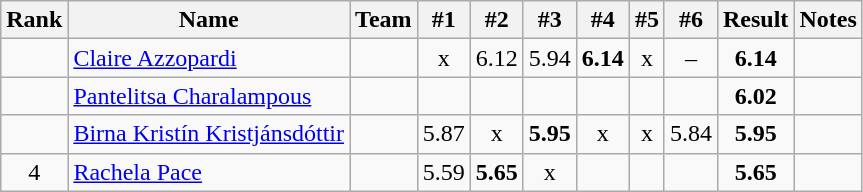<table class="wikitable sortable" style="text-align:center">
<tr>
<th>Rank</th>
<th>Name</th>
<th>Team</th>
<th>#1</th>
<th>#2</th>
<th>#3</th>
<th>#4</th>
<th>#5</th>
<th>#6</th>
<th>Result</th>
<th>Notes</th>
</tr>
<tr>
<td></td>
<td align="left"><a href='#'>Claire Azzopardi</a></td>
<td align=left></td>
<td>x</td>
<td>6.12</td>
<td>5.94</td>
<td><strong>6.14</strong></td>
<td>x</td>
<td>–</td>
<td><strong>6.14</strong></td>
<td></td>
</tr>
<tr>
<td></td>
<td align="left"><a href='#'>Pantelitsa Charalampous</a></td>
<td align=left></td>
<td></td>
<td></td>
<td></td>
<td></td>
<td></td>
<td></td>
<td><strong>6.02</strong></td>
<td></td>
</tr>
<tr>
<td></td>
<td align="left"><a href='#'>Birna Kristín Kristjánsdóttir</a></td>
<td align=left></td>
<td>5.87</td>
<td>x</td>
<td><strong>5.95</strong></td>
<td>x</td>
<td>x</td>
<td>5.84</td>
<td><strong>5.95</strong></td>
<td></td>
</tr>
<tr>
<td>4</td>
<td align="left"><a href='#'>Rachela Pace</a></td>
<td align=left></td>
<td>5.59</td>
<td><strong>5.65</strong></td>
<td>x</td>
<td></td>
<td></td>
<td></td>
<td><strong>5.65</strong></td>
<td></td>
</tr>
</table>
